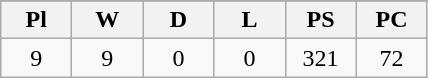<table class="wikitable" style="text-align:center">
<tr>
</tr>
<tr>
<th width=40px>Pl</th>
<th width=40px>W</th>
<th width=40px>D</th>
<th width=40px>L</th>
<th width=40px>PS</th>
<th width=40px>PC</th>
</tr>
<tr>
<td>9</td>
<td>9</td>
<td>0</td>
<td>0</td>
<td>321</td>
<td>72</td>
</tr>
</table>
